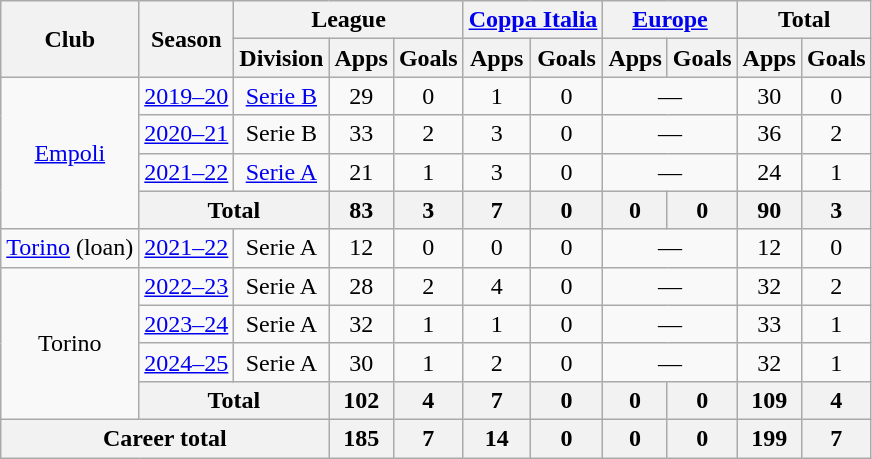<table class="wikitable" style="text-align:center">
<tr>
<th rowspan="2">Club</th>
<th rowspan="2">Season</th>
<th colspan="3">League</th>
<th colspan="2"><a href='#'>Coppa Italia</a></th>
<th colspan="2"><a href='#'>Europe</a></th>
<th colspan="2">Total</th>
</tr>
<tr>
<th>Division</th>
<th>Apps</th>
<th>Goals</th>
<th>Apps</th>
<th>Goals</th>
<th>Apps</th>
<th>Goals</th>
<th>Apps</th>
<th>Goals</th>
</tr>
<tr>
<td rowspan="4"><a href='#'>Empoli</a></td>
<td><a href='#'>2019–20</a></td>
<td><a href='#'>Serie B</a></td>
<td>29</td>
<td>0</td>
<td>1</td>
<td>0</td>
<td colspan="2">—</td>
<td>30</td>
<td>0</td>
</tr>
<tr>
<td><a href='#'>2020–21</a></td>
<td>Serie B</td>
<td>33</td>
<td>2</td>
<td>3</td>
<td>0</td>
<td colspan="2">—</td>
<td>36</td>
<td>2</td>
</tr>
<tr>
<td><a href='#'>2021–22</a></td>
<td><a href='#'>Serie A</a></td>
<td>21</td>
<td>1</td>
<td>3</td>
<td>0</td>
<td colspan="2">—</td>
<td>24</td>
<td>1</td>
</tr>
<tr>
<th colspan="2">Total</th>
<th>83</th>
<th>3</th>
<th>7</th>
<th>0</th>
<th>0</th>
<th>0</th>
<th>90</th>
<th>3</th>
</tr>
<tr>
<td><a href='#'>Torino</a> (loan)</td>
<td><a href='#'>2021–22</a></td>
<td>Serie A</td>
<td>12</td>
<td>0</td>
<td>0</td>
<td>0</td>
<td colspan="2">—</td>
<td>12</td>
<td>0</td>
</tr>
<tr>
<td rowspan="4">Torino</td>
<td><a href='#'>2022–23</a></td>
<td>Serie A</td>
<td>28</td>
<td>2</td>
<td>4</td>
<td>0</td>
<td colspan="2">—</td>
<td>32</td>
<td>2</td>
</tr>
<tr>
<td><a href='#'>2023–24</a></td>
<td>Serie A</td>
<td>32</td>
<td>1</td>
<td>1</td>
<td>0</td>
<td colspan="2">—</td>
<td>33</td>
<td>1</td>
</tr>
<tr>
<td><a href='#'>2024–25</a></td>
<td>Serie A</td>
<td>30</td>
<td>1</td>
<td>2</td>
<td>0</td>
<td colspan="2">—</td>
<td>32</td>
<td>1</td>
</tr>
<tr>
<th colspan="2">Total</th>
<th>102</th>
<th>4</th>
<th>7</th>
<th>0</th>
<th>0</th>
<th>0</th>
<th>109</th>
<th>4</th>
</tr>
<tr>
<th colspan="3">Career total</th>
<th>185</th>
<th>7</th>
<th>14</th>
<th>0</th>
<th>0</th>
<th>0</th>
<th>199</th>
<th>7</th>
</tr>
</table>
